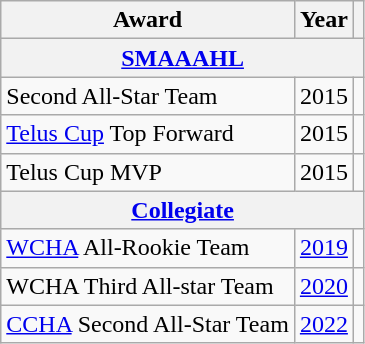<table class="wikitable">
<tr>
<th>Award</th>
<th>Year</th>
<th></th>
</tr>
<tr>
<th colspan="3"><a href='#'>SMAAAHL</a></th>
</tr>
<tr>
<td>Second All-Star Team</td>
<td>2015</td>
<td></td>
</tr>
<tr>
<td><a href='#'>Telus Cup</a> Top Forward</td>
<td>2015</td>
<td></td>
</tr>
<tr>
<td>Telus Cup MVP</td>
<td>2015</td>
<td></td>
</tr>
<tr>
<th colspan="3"><a href='#'>Collegiate</a></th>
</tr>
<tr>
<td><a href='#'>WCHA</a> All-Rookie Team</td>
<td><a href='#'>2019</a></td>
<td></td>
</tr>
<tr>
<td>WCHA Third All-star Team</td>
<td><a href='#'>2020</a></td>
<td></td>
</tr>
<tr>
<td><a href='#'>CCHA</a> Second All-Star Team</td>
<td><a href='#'>2022</a></td>
<td></td>
</tr>
</table>
